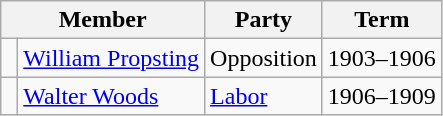<table class="wikitable">
<tr>
<th colspan=2>Member</th>
<th>Party</th>
<th>Term</th>
</tr>
<tr>
<td> </td>
<td><a href='#'>William Propsting</a></td>
<td>Opposition</td>
<td>1903–1906</td>
</tr>
<tr>
<td> </td>
<td><a href='#'>Walter Woods</a></td>
<td><a href='#'>Labor</a></td>
<td>1906–1909</td>
</tr>
</table>
